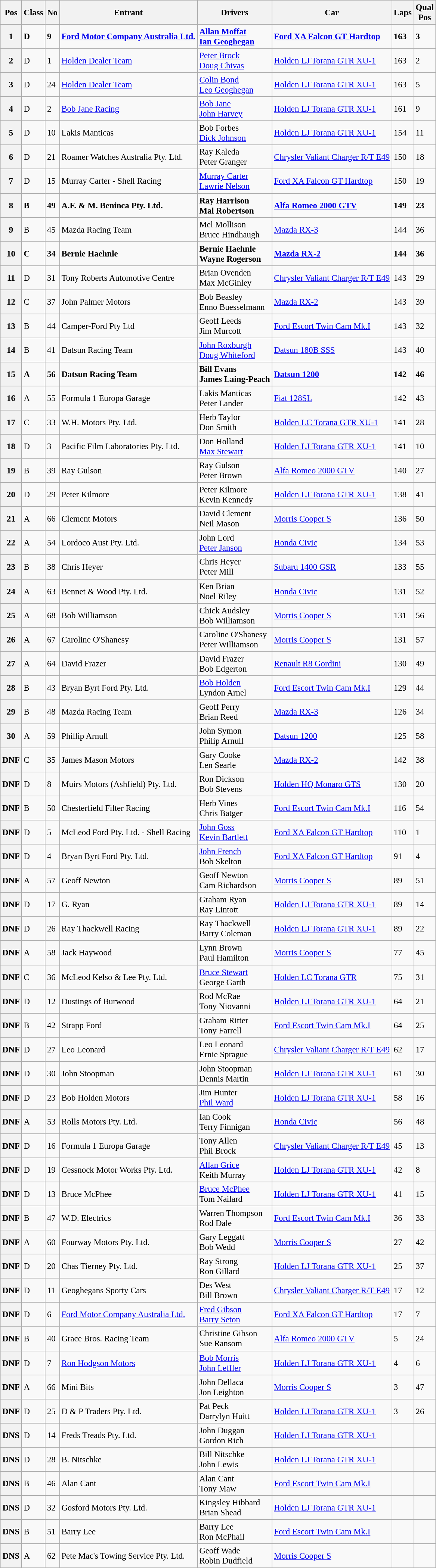<table class="wikitable sortable" style="font-size: 95%;">
<tr>
<th>Pos</th>
<th>Class</th>
<th>No</th>
<th>Entrant </th>
<th>Drivers</th>
<th>Car</th>
<th>Laps</th>
<th>Qual<br>Pos</th>
</tr>
<tr style="font-weight:bold">
<th>1</th>
<td>D</td>
<td>9</td>
<td><a href='#'>Ford Motor Company Australia Ltd.</a></td>
<td> <a href='#'>Allan Moffat</a><br> <a href='#'>Ian Geoghegan</a></td>
<td><a href='#'>Ford XA Falcon GT Hardtop</a></td>
<td>163</td>
<td>3</td>
</tr>
<tr>
<th>2</th>
<td>D</td>
<td>1</td>
<td><a href='#'>Holden Dealer Team</a></td>
<td> <a href='#'>Peter Brock</a><br> <a href='#'>Doug Chivas</a></td>
<td><a href='#'>Holden LJ Torana GTR XU-1</a></td>
<td>163</td>
<td>2</td>
</tr>
<tr>
<th>3</th>
<td>D</td>
<td>24</td>
<td><a href='#'>Holden Dealer Team</a></td>
<td> <a href='#'>Colin Bond</a><br> <a href='#'>Leo Geoghegan</a></td>
<td><a href='#'>Holden LJ Torana GTR XU-1</a></td>
<td>163</td>
<td>5</td>
</tr>
<tr>
<th>4</th>
<td>D</td>
<td>2</td>
<td><a href='#'>Bob Jane Racing</a></td>
<td> <a href='#'>Bob Jane</a><br> <a href='#'>John Harvey</a></td>
<td><a href='#'>Holden LJ Torana GTR XU-1</a></td>
<td>161</td>
<td>9</td>
</tr>
<tr>
<th>5</th>
<td>D</td>
<td>10</td>
<td>Lakis Manticas</td>
<td> Bob Forbes<br> <a href='#'>Dick Johnson</a></td>
<td><a href='#'>Holden LJ Torana GTR XU-1</a></td>
<td>154</td>
<td>11</td>
</tr>
<tr>
<th>6</th>
<td>D</td>
<td>21</td>
<td>Roamer Watches Australia Pty. Ltd.</td>
<td> Ray Kaleda<br> Peter Granger</td>
<td><a href='#'>Chrysler Valiant Charger R/T E49</a></td>
<td>150</td>
<td>18</td>
</tr>
<tr>
<th>7</th>
<td>D</td>
<td>15</td>
<td>Murray Carter - Shell Racing</td>
<td> <a href='#'>Murray Carter</a><br> <a href='#'>Lawrie Nelson</a></td>
<td><a href='#'>Ford XA Falcon GT Hardtop</a></td>
<td>150</td>
<td>19</td>
</tr>
<tr style="font-weight:bold">
<th>8</th>
<td>B</td>
<td>49</td>
<td>A.F. & M. Beninca Pty. Ltd.</td>
<td> Ray Harrison<br> Mal Robertson</td>
<td><a href='#'>Alfa Romeo 2000 GTV</a></td>
<td>149</td>
<td>23</td>
</tr>
<tr>
<th>9</th>
<td>B</td>
<td>45</td>
<td>Mazda Racing Team</td>
<td> Mel Mollison<br> Bruce Hindhaugh</td>
<td><a href='#'>Mazda RX-3</a></td>
<td>144</td>
<td>36</td>
</tr>
<tr style="font-weight:bold">
<th>10</th>
<td>C</td>
<td>34</td>
<td>Bernie Haehnle</td>
<td> Bernie Haehnle<br> Wayne Rogerson</td>
<td><a href='#'>Mazda RX-2</a></td>
<td>144</td>
<td>36</td>
</tr>
<tr>
<th>11</th>
<td>D</td>
<td>31</td>
<td>Tony Roberts Automotive Centre</td>
<td> Brian Ovenden<br> Max McGinley</td>
<td><a href='#'>Chrysler Valiant Charger R/T E49</a></td>
<td>143</td>
<td>29</td>
</tr>
<tr>
<th>12</th>
<td>C</td>
<td>37</td>
<td>John Palmer Motors</td>
<td> Bob Beasley<br> Enno Buesselmann</td>
<td><a href='#'>Mazda RX-2</a></td>
<td>143</td>
<td>39</td>
</tr>
<tr>
<th>13</th>
<td>B</td>
<td>44</td>
<td>Camper-Ford Pty Ltd</td>
<td> Geoff Leeds<br> Jim Murcott</td>
<td><a href='#'>Ford Escort Twin Cam Mk.I</a></td>
<td>143</td>
<td>32</td>
</tr>
<tr>
<th>14</th>
<td>B</td>
<td>41</td>
<td>Datsun Racing Team</td>
<td> <a href='#'>John Roxburgh</a><br> <a href='#'>Doug Whiteford</a></td>
<td><a href='#'>Datsun 180B SSS</a></td>
<td>143</td>
<td>40</td>
</tr>
<tr style="font-weight:bold">
<th>15</th>
<td>A</td>
<td>56</td>
<td>Datsun Racing Team</td>
<td> Bill Evans<br> James Laing-Peach</td>
<td><a href='#'>Datsun 1200</a></td>
<td>142</td>
<td>46</td>
</tr>
<tr>
<th>16</th>
<td>A</td>
<td>55</td>
<td>Formula 1 Europa Garage</td>
<td> Lakis Manticas<br> Peter Lander</td>
<td><a href='#'>Fiat 128SL</a></td>
<td>142</td>
<td>43</td>
</tr>
<tr>
<th>17</th>
<td>C</td>
<td>33</td>
<td>W.H. Motors Pty. Ltd.</td>
<td> Herb Taylor<br> Don Smith</td>
<td><a href='#'>Holden LC Torana GTR XU-1</a></td>
<td>141</td>
<td>28</td>
</tr>
<tr>
<th>18</th>
<td>D</td>
<td>3</td>
<td>Pacific Film Laboratories Pty. Ltd.</td>
<td> Don Holland<br> <a href='#'>Max Stewart</a></td>
<td><a href='#'>Holden LJ Torana GTR XU-1</a></td>
<td>141</td>
<td>10</td>
</tr>
<tr>
<th>19</th>
<td>B</td>
<td>39</td>
<td>Ray Gulson</td>
<td> Ray Gulson<br> Peter Brown</td>
<td><a href='#'>Alfa Romeo 2000 GTV</a></td>
<td>140</td>
<td>27</td>
</tr>
<tr>
<th>20</th>
<td>D</td>
<td>29</td>
<td>Peter Kilmore</td>
<td> Peter Kilmore<br> Kevin Kennedy</td>
<td><a href='#'>Holden LJ Torana GTR XU-1</a></td>
<td>138</td>
<td>41</td>
</tr>
<tr>
<th>21</th>
<td>A</td>
<td>66</td>
<td>Clement Motors</td>
<td> David Clement<br> Neil Mason</td>
<td><a href='#'>Morris Cooper S</a></td>
<td>136</td>
<td>50</td>
</tr>
<tr>
<th>22</th>
<td>A</td>
<td>54</td>
<td>Lordoco Aust Pty. Ltd.</td>
<td> John Lord<br> <a href='#'>Peter Janson</a></td>
<td><a href='#'>Honda Civic</a></td>
<td>134</td>
<td>53</td>
</tr>
<tr>
<th>23</th>
<td>B</td>
<td>38</td>
<td>Chris Heyer</td>
<td> Chris Heyer<br> Peter Mill</td>
<td><a href='#'>Subaru 1400 GSR</a></td>
<td>133</td>
<td>55</td>
</tr>
<tr>
<th>24</th>
<td>A</td>
<td>63</td>
<td>Bennet & Wood Pty. Ltd.</td>
<td> Ken Brian<br> Noel Riley</td>
<td><a href='#'>Honda Civic</a></td>
<td>131</td>
<td>52</td>
</tr>
<tr>
<th>25</th>
<td>A</td>
<td>68</td>
<td>Bob Williamson</td>
<td> Chick Audsley<br> Bob Williamson</td>
<td><a href='#'>Morris Cooper S</a></td>
<td>131</td>
<td>56</td>
</tr>
<tr>
<th>26</th>
<td>A</td>
<td>67</td>
<td>Caroline O'Shanesy</td>
<td> Caroline O'Shanesy<br> Peter Williamson</td>
<td><a href='#'>Morris Cooper S</a></td>
<td>131</td>
<td>57</td>
</tr>
<tr>
<th>27</th>
<td>A</td>
<td>64</td>
<td>David Frazer</td>
<td> David Frazer<br> Bob Edgerton</td>
<td><a href='#'>Renault R8 Gordini</a></td>
<td>130</td>
<td>49</td>
</tr>
<tr>
<th>28</th>
<td>B</td>
<td>43</td>
<td>Bryan Byrt Ford Pty. Ltd.</td>
<td> <a href='#'>Bob Holden</a><br> Lyndon Arnel</td>
<td><a href='#'>Ford Escort Twin Cam Mk.I</a></td>
<td>129</td>
<td>44</td>
</tr>
<tr>
<th>29</th>
<td>B</td>
<td>48</td>
<td>Mazda Racing Team</td>
<td> Geoff Perry<br> Brian Reed</td>
<td><a href='#'>Mazda RX-3</a></td>
<td>126</td>
<td>34</td>
</tr>
<tr>
<th>30</th>
<td>A</td>
<td>59</td>
<td>Phillip Arnull</td>
<td> John Symon<br> Philip Arnull</td>
<td><a href='#'>Datsun 1200</a></td>
<td>125</td>
<td>58</td>
</tr>
<tr>
<th>DNF</th>
<td>C</td>
<td>35</td>
<td>James Mason Motors</td>
<td> Gary Cooke<br> Len Searle</td>
<td><a href='#'>Mazda RX-2</a></td>
<td>142</td>
<td>38</td>
</tr>
<tr>
<th>DNF</th>
<td>D</td>
<td>8</td>
<td>Muirs Motors (Ashfield) Pty. Ltd.</td>
<td> Ron Dickson<br> Bob Stevens</td>
<td><a href='#'>Holden HQ Monaro GTS</a></td>
<td>130</td>
<td>20</td>
</tr>
<tr>
<th>DNF</th>
<td>B</td>
<td>50</td>
<td>Chesterfield Filter Racing</td>
<td> Herb Vines<br> Chris Batger</td>
<td><a href='#'>Ford Escort Twin Cam Mk.I</a></td>
<td>116</td>
<td>54</td>
</tr>
<tr>
<th>DNF</th>
<td>D</td>
<td>5</td>
<td>McLeod Ford Pty. Ltd. - Shell Racing</td>
<td> <a href='#'>John Goss</a><br> <a href='#'>Kevin Bartlett</a></td>
<td><a href='#'>Ford XA Falcon GT Hardtop</a></td>
<td>110</td>
<td>1</td>
</tr>
<tr>
<th>DNF</th>
<td>D</td>
<td>4</td>
<td>Bryan Byrt Ford Pty. Ltd.</td>
<td> <a href='#'>John French</a><br> Bob Skelton</td>
<td><a href='#'>Ford XA Falcon GT Hardtop</a></td>
<td>91</td>
<td>4</td>
</tr>
<tr>
<th>DNF</th>
<td>A</td>
<td>57</td>
<td>Geoff Newton</td>
<td> Geoff Newton<br> Cam Richardson</td>
<td><a href='#'>Morris Cooper S</a></td>
<td>89</td>
<td>51</td>
</tr>
<tr>
<th>DNF</th>
<td>D</td>
<td>17</td>
<td>G. Ryan</td>
<td> Graham Ryan<br> Ray Lintott</td>
<td><a href='#'>Holden LJ Torana GTR XU-1</a></td>
<td>89</td>
<td>14</td>
</tr>
<tr>
<th>DNF</th>
<td>D</td>
<td>26</td>
<td>Ray Thackwell Racing</td>
<td> Ray Thackwell<br> Barry Coleman</td>
<td><a href='#'>Holden LJ Torana GTR XU-1</a></td>
<td>89</td>
<td>22</td>
</tr>
<tr>
<th>DNF</th>
<td>A</td>
<td>58</td>
<td>Jack Haywood</td>
<td> Lynn Brown<br> Paul Hamilton</td>
<td><a href='#'>Morris Cooper S</a></td>
<td>77</td>
<td>45</td>
</tr>
<tr>
<th>DNF</th>
<td>C</td>
<td>36</td>
<td>McLeod Kelso & Lee Pty. Ltd.</td>
<td> <a href='#'>Bruce Stewart</a><br> George Garth</td>
<td><a href='#'>Holden LC Torana GTR</a></td>
<td>75</td>
<td>31</td>
</tr>
<tr>
<th>DNF</th>
<td>D</td>
<td>12</td>
<td>Dustings of Burwood</td>
<td> Rod McRae<br> Tony Niovanni</td>
<td><a href='#'>Holden LJ Torana GTR XU-1</a></td>
<td>64</td>
<td>21</td>
</tr>
<tr>
<th>DNF</th>
<td>B</td>
<td>42</td>
<td>Strapp Ford</td>
<td> Graham Ritter<br> Tony Farrell</td>
<td><a href='#'>Ford Escort Twin Cam Mk.I</a></td>
<td>64</td>
<td>25</td>
</tr>
<tr>
<th>DNF</th>
<td>D</td>
<td>27</td>
<td>Leo Leonard</td>
<td> Leo Leonard<br> Ernie Sprague</td>
<td><a href='#'>Chrysler Valiant Charger R/T E49</a></td>
<td>62</td>
<td>17</td>
</tr>
<tr>
<th>DNF</th>
<td>D</td>
<td>30</td>
<td>John Stoopman</td>
<td> John Stoopman<br> Dennis Martin</td>
<td><a href='#'>Holden LJ Torana GTR XU-1</a></td>
<td>61</td>
<td>30</td>
</tr>
<tr>
<th>DNF</th>
<td>D</td>
<td>23</td>
<td>Bob Holden Motors</td>
<td> Jim Hunter<br> <a href='#'>Phil Ward</a></td>
<td><a href='#'>Holden LJ Torana GTR XU-1</a></td>
<td>58</td>
<td>16</td>
</tr>
<tr>
<th>DNF</th>
<td>A</td>
<td>53</td>
<td>Rolls Motors Pty. Ltd.</td>
<td> Ian Cook<br> Terry Finnigan</td>
<td><a href='#'>Honda Civic</a></td>
<td>56</td>
<td>48</td>
</tr>
<tr>
<th>DNF</th>
<td>D</td>
<td>16</td>
<td>Formula 1 Europa Garage</td>
<td> Tony Allen<br> Phil Brock</td>
<td><a href='#'>Chrysler Valiant Charger R/T E49</a></td>
<td>45</td>
<td>13</td>
</tr>
<tr>
<th>DNF</th>
<td>D</td>
<td>19</td>
<td>Cessnock Motor Works Pty. Ltd.</td>
<td> <a href='#'>Allan Grice</a><br> Keith Murray</td>
<td><a href='#'>Holden LJ Torana GTR XU-1</a></td>
<td>42</td>
<td>8</td>
</tr>
<tr>
<th>DNF</th>
<td>D</td>
<td>13</td>
<td>Bruce McPhee</td>
<td> <a href='#'>Bruce McPhee</a><br> Tom Nailard</td>
<td><a href='#'>Holden LJ Torana GTR XU-1</a></td>
<td>41</td>
<td>15</td>
</tr>
<tr>
<th>DNF</th>
<td>B</td>
<td>47</td>
<td>W.D. Electrics</td>
<td> Warren Thompson<br> Rod Dale</td>
<td><a href='#'>Ford Escort Twin Cam Mk.I</a></td>
<td>36</td>
<td>33</td>
</tr>
<tr>
<th>DNF</th>
<td>A</td>
<td>60</td>
<td>Fourway Motors Pty. Ltd.</td>
<td> Gary Leggatt<br> Bob Wedd</td>
<td><a href='#'>Morris Cooper S</a></td>
<td>27</td>
<td>42</td>
</tr>
<tr>
<th>DNF</th>
<td>D</td>
<td>20</td>
<td>Chas Tierney Pty. Ltd.</td>
<td> Ray Strong<br> Ron Gillard</td>
<td><a href='#'>Holden LJ Torana GTR XU-1</a></td>
<td>25</td>
<td>37</td>
</tr>
<tr>
<th>DNF</th>
<td>D</td>
<td>11</td>
<td>Geoghegans Sporty Cars</td>
<td> Des West<br> Bill Brown</td>
<td><a href='#'>Chrysler Valiant Charger R/T E49</a></td>
<td>17</td>
<td>12</td>
</tr>
<tr>
<th>DNF</th>
<td>D</td>
<td>6</td>
<td><a href='#'>Ford Motor Company Australia Ltd.</a></td>
<td> <a href='#'>Fred Gibson</a><br> <a href='#'>Barry Seton</a></td>
<td><a href='#'>Ford XA Falcon GT Hardtop</a></td>
<td>17</td>
<td>7</td>
</tr>
<tr>
<th>DNF</th>
<td>B</td>
<td>40</td>
<td>Grace Bros. Racing Team</td>
<td> Christine Gibson<br> Sue Ransom</td>
<td><a href='#'>Alfa Romeo 2000 GTV</a></td>
<td>5</td>
<td>24</td>
</tr>
<tr>
<th>DNF</th>
<td>D</td>
<td>7</td>
<td><a href='#'>Ron Hodgson Motors</a></td>
<td> <a href='#'>Bob Morris</a><br> <a href='#'>John Leffler</a></td>
<td><a href='#'>Holden LJ Torana GTR XU-1</a></td>
<td>4</td>
<td>6</td>
</tr>
<tr>
<th>DNF</th>
<td>A</td>
<td>66</td>
<td>Mini Bits</td>
<td> John Dellaca<br> Jon Leighton</td>
<td><a href='#'>Morris Cooper S</a></td>
<td>3</td>
<td>47</td>
</tr>
<tr>
<th>DNF</th>
<td>D</td>
<td>25</td>
<td>D & P Traders Pty. Ltd.</td>
<td> Pat Peck<br> Darrylyn Huitt</td>
<td><a href='#'>Holden LJ Torana GTR XU-1</a></td>
<td>3</td>
<td>26</td>
</tr>
<tr>
</tr>
<tr>
<th>DNS </th>
<td>D</td>
<td>14</td>
<td>Freds Treads Pty. Ltd.</td>
<td> John Duggan<br> Gordon Rich</td>
<td><a href='#'>Holden LJ Torana GTR XU-1</a></td>
<td></td>
<td></td>
</tr>
<tr>
</tr>
<tr>
<th>DNS </th>
<td>D</td>
<td>28</td>
<td>B. Nitschke</td>
<td> Bill Nitschke<br> John Lewis</td>
<td><a href='#'>Holden LJ Torana GTR XU-1</a></td>
<td></td>
<td></td>
</tr>
<tr>
</tr>
<tr>
<th>DNS </th>
<td>B</td>
<td>46</td>
<td>Alan Cant</td>
<td> Alan Cant<br> Tony Maw</td>
<td><a href='#'>Ford Escort Twin Cam Mk.I</a></td>
<td></td>
<td></td>
</tr>
<tr>
</tr>
<tr>
<th>DNS </th>
<td>D</td>
<td>32</td>
<td>Gosford Motors Pty. Ltd.</td>
<td> Kingsley Hibbard<br> Brian Shead</td>
<td><a href='#'>Holden LJ Torana GTR XU-1</a></td>
<td></td>
<td></td>
</tr>
<tr>
</tr>
<tr>
<th>DNS </th>
<td>B</td>
<td>51</td>
<td>Barry Lee</td>
<td> Barry Lee<br> Ron McPhail</td>
<td><a href='#'>Ford Escort Twin Cam Mk.I</a></td>
<td></td>
<td></td>
</tr>
<tr>
</tr>
<tr>
<th>DNS </th>
<td>A</td>
<td>62</td>
<td>Pete Mac's Towing Service Pty. Ltd.</td>
<td> Geoff Wade<br> Robin Dudfield</td>
<td><a href='#'>Morris Cooper S</a></td>
<td></td>
<td></td>
</tr>
</table>
